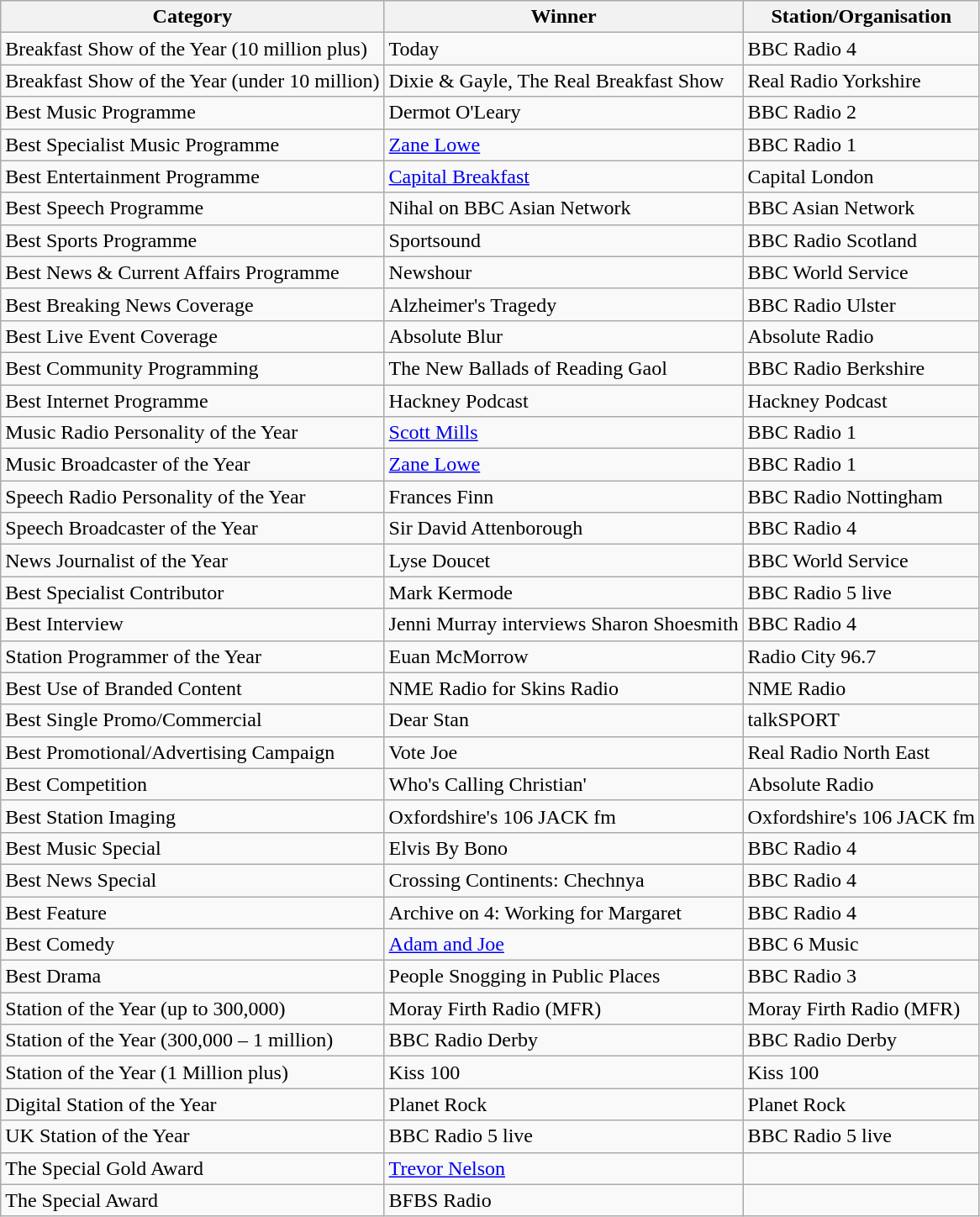<table class="wikitable sortable">
<tr>
<th class=unsortable>Category</th>
<th class=unsortable>Winner</th>
<th>Station/Organisation</th>
</tr>
<tr>
<td>Breakfast Show of the Year (10 million plus)</td>
<td>Today</td>
<td>BBC Radio 4</td>
</tr>
<tr>
<td>Breakfast Show of the Year (under 10 million)</td>
<td>Dixie & Gayle, The Real Breakfast Show</td>
<td>Real Radio Yorkshire</td>
</tr>
<tr>
<td>Best Music Programme</td>
<td>Dermot O'Leary</td>
<td>BBC Radio 2</td>
</tr>
<tr>
<td>Best Specialist Music Programme</td>
<td><a href='#'>Zane Lowe</a></td>
<td>BBC Radio 1</td>
</tr>
<tr>
<td>Best Entertainment Programme</td>
<td><a href='#'>Capital Breakfast</a></td>
<td>Capital London</td>
</tr>
<tr>
<td>Best Speech Programme</td>
<td>Nihal on BBC Asian Network</td>
<td>BBC Asian Network</td>
</tr>
<tr>
<td>Best Sports Programme</td>
<td>Sportsound</td>
<td>BBC Radio Scotland</td>
</tr>
<tr>
<td>Best News & Current Affairs Programme</td>
<td>Newshour</td>
<td>BBC World Service</td>
</tr>
<tr>
<td>Best Breaking News Coverage</td>
<td>Alzheimer's Tragedy</td>
<td>BBC Radio Ulster</td>
</tr>
<tr>
<td>Best Live Event Coverage</td>
<td>Absolute Blur</td>
<td>Absolute Radio</td>
</tr>
<tr>
<td>Best Community Programming</td>
<td>The New Ballads of Reading Gaol</td>
<td>BBC Radio Berkshire</td>
</tr>
<tr>
<td>Best Internet Programme</td>
<td>Hackney Podcast</td>
<td>Hackney Podcast</td>
</tr>
<tr>
<td>Music Radio Personality of the Year</td>
<td><a href='#'>Scott Mills</a></td>
<td>BBC Radio 1</td>
</tr>
<tr>
<td>Music Broadcaster of the Year</td>
<td><a href='#'>Zane Lowe</a></td>
<td>BBC Radio 1</td>
</tr>
<tr>
<td>Speech Radio Personality of the Year</td>
<td>Frances Finn</td>
<td>BBC Radio Nottingham</td>
</tr>
<tr>
<td>Speech Broadcaster of the Year</td>
<td>Sir David Attenborough</td>
<td>BBC Radio 4</td>
</tr>
<tr>
<td>News Journalist of the Year</td>
<td>Lyse Doucet</td>
<td>BBC World Service</td>
</tr>
<tr>
<td>Best Specialist Contributor</td>
<td>Mark Kermode</td>
<td>BBC Radio 5 live</td>
</tr>
<tr>
<td>Best Interview</td>
<td>Jenni Murray interviews Sharon Shoesmith</td>
<td>BBC Radio 4</td>
</tr>
<tr>
<td>Station Programmer of the Year</td>
<td>Euan McMorrow</td>
<td>Radio City 96.7</td>
</tr>
<tr>
<td>Best Use of Branded Content</td>
<td>NME Radio for Skins Radio</td>
<td>NME Radio</td>
</tr>
<tr>
<td>Best Single Promo/Commercial</td>
<td>Dear Stan</td>
<td>talkSPORT</td>
</tr>
<tr>
<td>Best Promotional/Advertising Campaign</td>
<td>Vote Joe</td>
<td>Real Radio North East</td>
</tr>
<tr>
<td>Best Competition</td>
<td>Who's Calling Christian'</td>
<td>Absolute Radio</td>
</tr>
<tr>
<td>Best Station Imaging</td>
<td>Oxfordshire's 106 JACK fm</td>
<td>Oxfordshire's 106 JACK fm</td>
</tr>
<tr>
<td>Best Music Special</td>
<td>Elvis By Bono</td>
<td>BBC Radio 4</td>
</tr>
<tr>
<td>Best News Special</td>
<td>Crossing Continents: Chechnya</td>
<td>BBC Radio 4</td>
</tr>
<tr>
<td>Best Feature</td>
<td>Archive on 4: Working for Margaret</td>
<td>BBC Radio 4</td>
</tr>
<tr>
<td>Best Comedy</td>
<td><a href='#'>Adam and Joe</a></td>
<td>BBC 6 Music</td>
</tr>
<tr>
<td>Best Drama</td>
<td>People Snogging in Public Places</td>
<td>BBC Radio 3</td>
</tr>
<tr>
<td>Station of the Year (up to 300,000)</td>
<td>Moray Firth Radio (MFR)</td>
<td>Moray Firth Radio (MFR)</td>
</tr>
<tr>
<td>Station of the Year (300,000 – 1 million)</td>
<td>BBC Radio Derby</td>
<td>BBC Radio Derby</td>
</tr>
<tr>
<td>Station of the Year (1 Million plus)</td>
<td>Kiss 100</td>
<td>Kiss 100</td>
</tr>
<tr>
<td>Digital Station of the Year</td>
<td>Planet Rock</td>
<td>Planet Rock</td>
</tr>
<tr>
<td>UK Station of the Year</td>
<td>BBC Radio 5 live</td>
<td>BBC Radio 5 live</td>
</tr>
<tr>
<td>The Special Gold Award</td>
<td><a href='#'>Trevor Nelson</a></td>
<td></td>
</tr>
<tr>
<td>The Special Award</td>
<td>BFBS Radio</td>
<td></td>
</tr>
</table>
